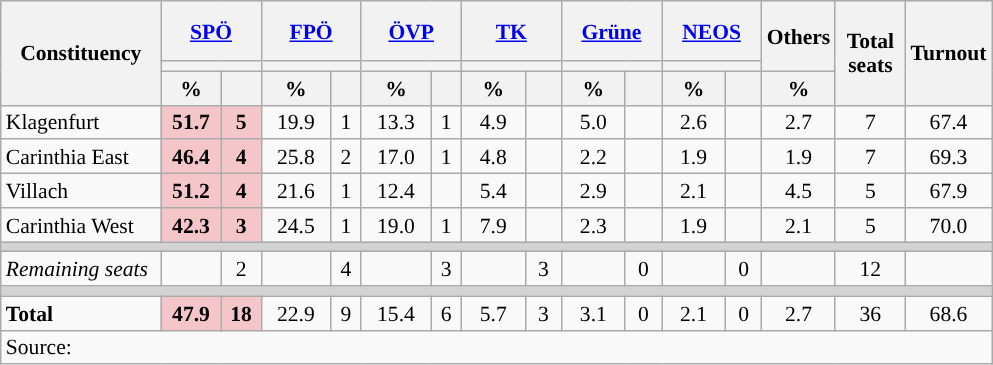<table class="wikitable" style="text-align:center;font-size:90%;line-height:16px">
<tr style="height:40px;">
<th style="width:100px;" rowspan="3">Constituency</th>
<th style="width:60px;" colspan="2"><a href='#'>SPÖ</a></th>
<th style="width:60px;" colspan="2"><a href='#'>FPÖ</a></th>
<th style="width:60px;" colspan="2"><a href='#'>ÖVP</a></th>
<th style="width:60px;" colspan="2"><a href='#'>TK</a></th>
<th style="width:60px;" colspan="2"><a href='#'>Grüne</a></th>
<th style="width:60px;" colspan="2"><a href='#'>NEOS</a></th>
<th class="unsortable" style="width:40px;" rowspan="2">Others</th>
<th class="unsortable" style="width:40px;" rowspan="3">Total<br>seats</th>
<th class="unsortable" style="width:40px;" rowspan="3">Turnout</th>
</tr>
<tr>
<th colspan="2" style="background:"></th>
<th colspan="2" style="background:"></th>
<th colspan="2" style="background:"></th>
<th colspan="2" style="background:"></th>
<th colspan="2" style="background:"></th>
<th colspan="2" style="background:"></th>
</tr>
<tr>
<th class=unsortable>%</th>
<th class=unsortable></th>
<th class=unsortable>%</th>
<th class=unsortable></th>
<th class=unsortable>%</th>
<th class=unsortable></th>
<th class=unsortable>%</th>
<th class=unsortable></th>
<th class=unsortable>%</th>
<th class=unsortable></th>
<th class=unsortable>%</th>
<th class=unsortable></th>
<th class=unsortable>%</th>
</tr>
<tr>
<td align=left>Klagenfurt</td>
<td bgcolor=#F4C6C9><strong>51.7</strong></td>
<td bgcolor=#F4C6C9><strong>5</strong></td>
<td>19.9</td>
<td>1</td>
<td>13.3</td>
<td>1</td>
<td>4.9</td>
<td></td>
<td>5.0</td>
<td></td>
<td>2.6</td>
<td></td>
<td>2.7</td>
<td>7</td>
<td>67.4</td>
</tr>
<tr>
<td align=left>Carinthia East</td>
<td bgcolor=#F4C6C9><strong>46.4</strong></td>
<td bgcolor=#F4C6C9><strong>4</strong></td>
<td>25.8</td>
<td>2</td>
<td>17.0</td>
<td>1</td>
<td>4.8</td>
<td></td>
<td>2.2</td>
<td></td>
<td>1.9</td>
<td></td>
<td>1.9</td>
<td>7</td>
<td>69.3</td>
</tr>
<tr>
<td align=left>Villach</td>
<td bgcolor=#F4C6C9><strong>51.2</strong></td>
<td bgcolor=#F4C6C9><strong>4</strong></td>
<td>21.6</td>
<td>1</td>
<td>12.4</td>
<td></td>
<td>5.4</td>
<td></td>
<td>2.9</td>
<td></td>
<td>2.1</td>
<td></td>
<td>4.5</td>
<td>5</td>
<td>67.9</td>
</tr>
<tr>
<td align=left>Carinthia West</td>
<td bgcolor=#F4C6C9><strong>42.3</strong></td>
<td bgcolor=#F4C6C9><strong>3</strong></td>
<td>24.5</td>
<td>1</td>
<td>19.0</td>
<td>1</td>
<td>7.9</td>
<td></td>
<td>2.3</td>
<td></td>
<td>1.9</td>
<td></td>
<td>2.1</td>
<td>5</td>
<td>70.0</td>
</tr>
<tr>
<td colspan=16 bgcolor=lightgrey></td>
</tr>
<tr>
<td align=left><em>Remaining seats</em></td>
<td></td>
<td>2</td>
<td></td>
<td>4</td>
<td></td>
<td>3</td>
<td></td>
<td>3</td>
<td></td>
<td>0</td>
<td></td>
<td>0</td>
<td></td>
<td>12</td>
<td></td>
</tr>
<tr>
<td colspan=16 bgcolor=lightgrey></td>
</tr>
<tr>
<td align=left><strong>Total</strong></td>
<td bgcolor=#F4C6C9><strong>47.9</strong></td>
<td bgcolor=#F4C6C9><strong>18</strong></td>
<td>22.9</td>
<td>9</td>
<td>15.4</td>
<td>6</td>
<td>5.7</td>
<td>3</td>
<td>3.1</td>
<td>0</td>
<td>2.1</td>
<td>0</td>
<td>2.7</td>
<td>36</td>
<td>68.6</td>
</tr>
<tr class=sortbottom>
<td colspan=16 align=left>Source: </td>
</tr>
</table>
